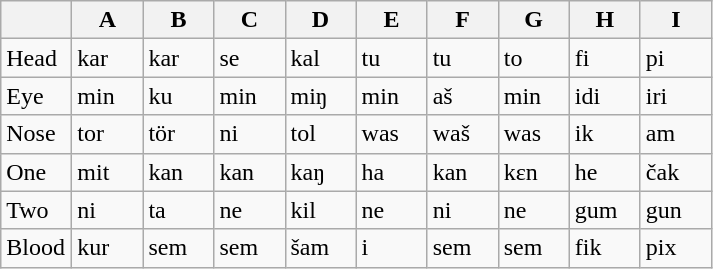<table class="wikitable">
<tr>
<th width="40"></th>
<th width="40">A</th>
<th width="40">B</th>
<th width="40">C</th>
<th width="40">D</th>
<th width="40">E</th>
<th width="40">F</th>
<th width="40">G</th>
<th width="40">H</th>
<th width="40">I</th>
</tr>
<tr>
<td>Head</td>
<td>kar</td>
<td>kar</td>
<td>se</td>
<td>kal</td>
<td>tu</td>
<td>tu</td>
<td>to</td>
<td>fi</td>
<td>pi</td>
</tr>
<tr>
<td>Eye</td>
<td>min</td>
<td>ku</td>
<td>min</td>
<td>miŋ</td>
<td>min</td>
<td>aš</td>
<td>min</td>
<td>idi</td>
<td>iri</td>
</tr>
<tr>
<td>Nose</td>
<td>tor</td>
<td>tör</td>
<td>ni</td>
<td>tol</td>
<td>was</td>
<td>waš</td>
<td>was</td>
<td>ik</td>
<td>am</td>
</tr>
<tr>
<td>One</td>
<td>mit</td>
<td>kan</td>
<td>kan</td>
<td>kaŋ</td>
<td>ha</td>
<td>kan</td>
<td>kεn</td>
<td>he</td>
<td>čak</td>
</tr>
<tr>
<td>Two</td>
<td>ni</td>
<td>ta</td>
<td>ne</td>
<td>kil</td>
<td>ne</td>
<td>ni</td>
<td>ne</td>
<td>gum</td>
<td>gun</td>
</tr>
<tr>
<td>Blood</td>
<td>kur</td>
<td>sem</td>
<td>sem</td>
<td>šam</td>
<td>i</td>
<td>sem</td>
<td>sem</td>
<td>fik</td>
<td>pix</td>
</tr>
</table>
